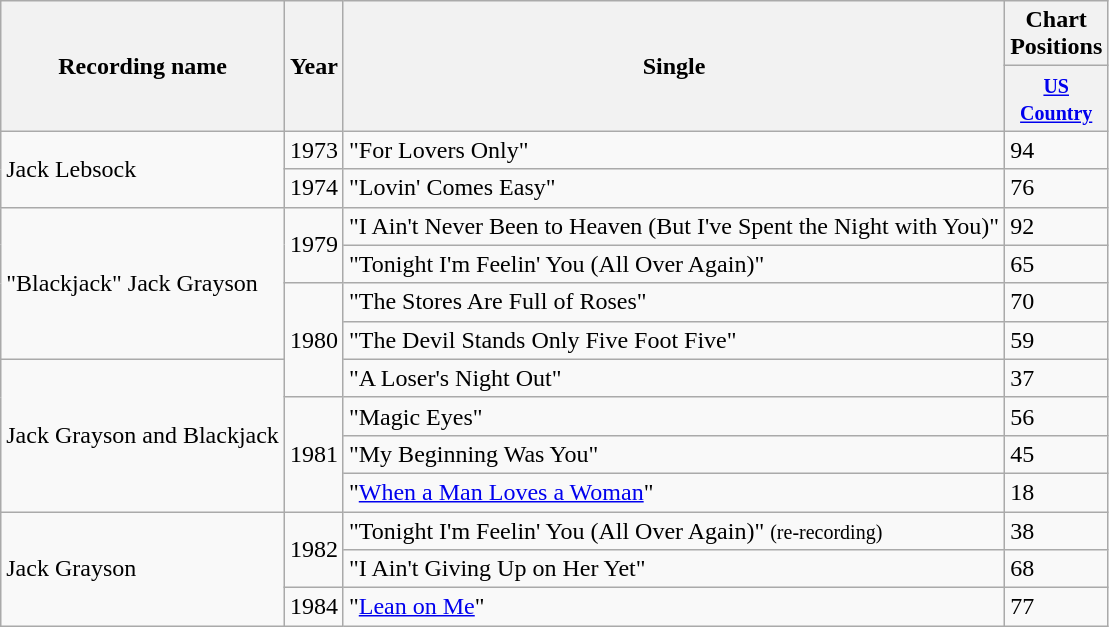<table class="wikitable">
<tr>
<th rowspan="2">Recording name</th>
<th rowspan="2">Year</th>
<th rowspan="2">Single</th>
<th colspan="1">Chart Positions</th>
</tr>
<tr>
<th width="50"><small><a href='#'>US Country</a></small></th>
</tr>
<tr>
<td rowspan=2>Jack Lebsock</td>
<td>1973</td>
<td>"For Lovers Only"</td>
<td>94</td>
</tr>
<tr>
<td>1974</td>
<td>"Lovin' Comes Easy"</td>
<td>76</td>
</tr>
<tr>
<td rowspan=4>"Blackjack" Jack Grayson</td>
<td rowspan=2>1979</td>
<td>"I Ain't Never Been to Heaven (But I've Spent the Night with You)"</td>
<td>92</td>
</tr>
<tr>
<td>"Tonight I'm Feelin' You (All Over Again)"</td>
<td>65</td>
</tr>
<tr>
<td rowspan=3>1980</td>
<td>"The Stores Are Full of Roses"</td>
<td>70</td>
</tr>
<tr>
<td>"The Devil Stands Only Five Foot Five"</td>
<td>59</td>
</tr>
<tr>
<td rowspan=4>Jack Grayson and Blackjack</td>
<td>"A Loser's Night Out"</td>
<td>37</td>
</tr>
<tr>
<td rowspan=3>1981</td>
<td>"Magic Eyes"</td>
<td>56</td>
</tr>
<tr>
<td>"My Beginning Was You"</td>
<td>45</td>
</tr>
<tr>
<td>"<a href='#'>When a Man Loves a Woman</a>"</td>
<td>18</td>
</tr>
<tr>
<td rowspan=3>Jack Grayson</td>
<td rowspan=2>1982</td>
<td>"Tonight I'm Feelin' You (All Over Again)" <small>(re-recording)</small></td>
<td>38</td>
</tr>
<tr>
<td>"I Ain't Giving Up on Her Yet"</td>
<td>68</td>
</tr>
<tr>
<td>1984</td>
<td>"<a href='#'>Lean on Me</a>"</td>
<td>77</td>
</tr>
</table>
